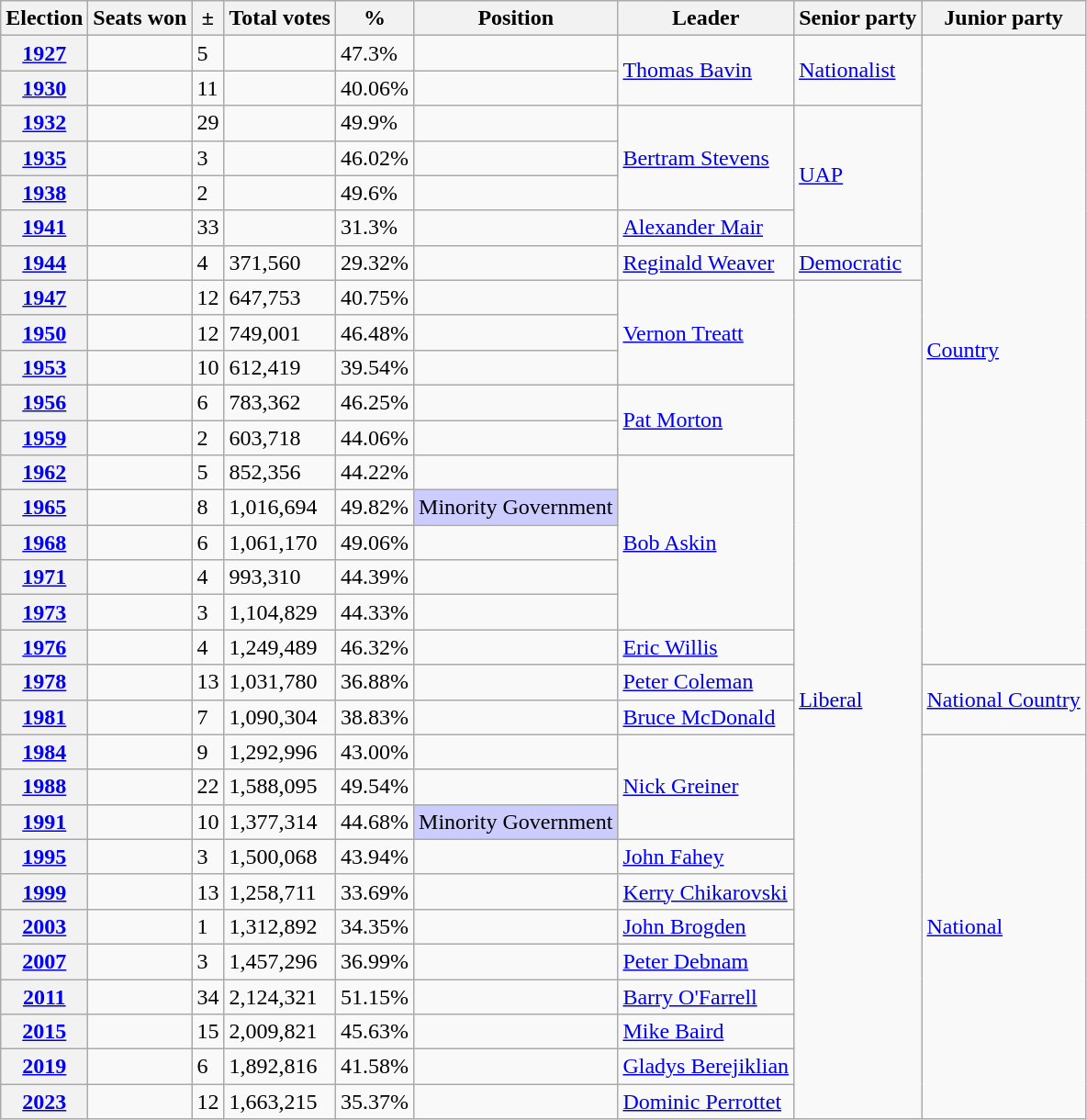<table class="wikitable sortable">
<tr>
<th>Election</th>
<th>Seats won</th>
<th>±</th>
<th>Total votes</th>
<th>%</th>
<th>Position</th>
<th>Leader</th>
<th>Senior party</th>
<th>Junior party</th>
</tr>
<tr>
<th><a href='#'>1927</a></th>
<td></td>
<td>5</td>
<td></td>
<td>47.3%</td>
<td></td>
<td rowspan=2><a href='#'>Thomas Bavin</a></td>
<td rowspan=2><a href='#'>Nationalist</a></td>
<td rowspan=18><a href='#'>Country</a></td>
</tr>
<tr>
<th><a href='#'>1930</a></th>
<td></td>
<td>11</td>
<td></td>
<td>40.06%</td>
<td></td>
</tr>
<tr>
<th><a href='#'>1932</a></th>
<td></td>
<td>29</td>
<td></td>
<td>49.9%</td>
<td></td>
<td rowspan=3><a href='#'>Bertram Stevens</a></td>
<td rowspan=4><a href='#'>UAP</a></td>
</tr>
<tr>
<th><a href='#'>1935</a></th>
<td></td>
<td>3</td>
<td></td>
<td>46.02%</td>
<td></td>
</tr>
<tr>
<th><a href='#'>1938</a></th>
<td></td>
<td>2</td>
<td></td>
<td>49.6%</td>
<td></td>
</tr>
<tr>
<th><a href='#'>1941</a></th>
<td></td>
<td>33</td>
<td></td>
<td>31.3%</td>
<td></td>
<td><a href='#'>Alexander Mair</a></td>
</tr>
<tr>
<th><a href='#'>1944</a></th>
<td></td>
<td>4</td>
<td>371,560</td>
<td>29.32%</td>
<td></td>
<td><a href='#'>Reginald Weaver</a></td>
<td><a href='#'>Democratic</a></td>
</tr>
<tr>
<th><a href='#'>1947</a></th>
<td></td>
<td>12</td>
<td>647,753</td>
<td>40.75%</td>
<td></td>
<td rowspan=3><a href='#'>Vernon Treatt</a></td>
<td rowspan=24><a href='#'>Liberal</a></td>
</tr>
<tr>
<th><a href='#'>1950</a></th>
<td></td>
<td>12</td>
<td>749,001</td>
<td>46.48%</td>
<td></td>
</tr>
<tr>
<th><a href='#'>1953</a></th>
<td></td>
<td>10</td>
<td>612,419</td>
<td>39.54%</td>
<td></td>
</tr>
<tr>
<th><a href='#'>1956</a></th>
<td></td>
<td>6</td>
<td>783,362</td>
<td>46.25%</td>
<td></td>
<td rowspan=2><a href='#'>Pat Morton</a></td>
</tr>
<tr>
<th><a href='#'>1959</a></th>
<td></td>
<td>2</td>
<td>603,718</td>
<td>44.06%</td>
<td></td>
</tr>
<tr>
<th><a href='#'>1962</a></th>
<td></td>
<td>5</td>
<td>852,356</td>
<td>44.22%</td>
<td></td>
<td rowspan=5><a href='#'>Bob Askin</a></td>
</tr>
<tr>
<th><a href='#'>1965</a></th>
<td></td>
<td>8</td>
<td>1,016,694</td>
<td>49.82%</td>
<td style="background-color:#CCCCFF">Minority Government</td>
</tr>
<tr>
<th><a href='#'>1968</a></th>
<td></td>
<td>6</td>
<td>1,061,170</td>
<td>49.06%</td>
<td></td>
</tr>
<tr>
<th><a href='#'>1971</a></th>
<td></td>
<td>4</td>
<td>993,310</td>
<td>44.39%</td>
<td></td>
</tr>
<tr>
<th><a href='#'>1973</a></th>
<td></td>
<td>3</td>
<td>1,104,829</td>
<td>44.33%</td>
<td></td>
</tr>
<tr>
<th><a href='#'>1976</a></th>
<td></td>
<td>4</td>
<td>1,249,489</td>
<td>46.32%</td>
<td></td>
<td><a href='#'>Eric Willis</a></td>
</tr>
<tr>
<th><a href='#'>1978</a></th>
<td></td>
<td>13</td>
<td>1,031,780</td>
<td>36.88%</td>
<td></td>
<td><a href='#'>Peter Coleman</a></td>
<td rowspan=2><a href='#'>National Country</a></td>
</tr>
<tr>
<th><a href='#'>1981</a></th>
<td></td>
<td>7</td>
<td>1,090,304</td>
<td>38.83%</td>
<td></td>
<td><a href='#'>Bruce McDonald</a></td>
</tr>
<tr>
<th><a href='#'>1984</a></th>
<td></td>
<td>9</td>
<td>1,292,996</td>
<td>43.00%</td>
<td></td>
<td rowspan=3><a href='#'>Nick Greiner</a></td>
<td rowspan=11><a href='#'>National</a></td>
</tr>
<tr>
<th><a href='#'>1988</a></th>
<td></td>
<td>22</td>
<td>1,588,095</td>
<td>49.54%</td>
<td></td>
</tr>
<tr>
<th><a href='#'>1991</a></th>
<td></td>
<td>10</td>
<td>1,377,314</td>
<td>44.68%</td>
<td style="background-color:#CCCCFF">Minority Government</td>
</tr>
<tr>
<th><a href='#'>1995</a></th>
<td></td>
<td>3</td>
<td>1,500,068</td>
<td>43.94%</td>
<td></td>
<td><a href='#'>John Fahey</a></td>
</tr>
<tr>
<th><a href='#'>1999</a></th>
<td></td>
<td>13</td>
<td>1,258,711</td>
<td>33.69%</td>
<td></td>
<td><a href='#'>Kerry Chikarovski</a></td>
</tr>
<tr>
<th><a href='#'>2003</a></th>
<td></td>
<td>1</td>
<td>1,312,892</td>
<td>34.35%</td>
<td></td>
<td><a href='#'>John Brogden</a></td>
</tr>
<tr>
<th><a href='#'>2007</a></th>
<td></td>
<td>3</td>
<td>1,457,296</td>
<td>36.99%</td>
<td></td>
<td><a href='#'>Peter Debnam</a></td>
</tr>
<tr>
<th><a href='#'>2011</a></th>
<td></td>
<td>34</td>
<td>2,124,321</td>
<td>51.15%</td>
<td></td>
<td><a href='#'>Barry O'Farrell</a></td>
</tr>
<tr>
<th><a href='#'>2015</a></th>
<td></td>
<td>15</td>
<td>2,009,821</td>
<td>45.63%</td>
<td></td>
<td><a href='#'>Mike Baird</a></td>
</tr>
<tr>
<th><a href='#'>2019</a></th>
<td></td>
<td>6</td>
<td>1,892,816</td>
<td>41.58%</td>
<td></td>
<td><a href='#'>Gladys Berejiklian</a></td>
</tr>
<tr>
<th><a href='#'>2023</a></th>
<td></td>
<td>12</td>
<td>1,663,215</td>
<td>35.37%</td>
<td></td>
<td><a href='#'>Dominic Perrottet</a></td>
</tr>
</table>
